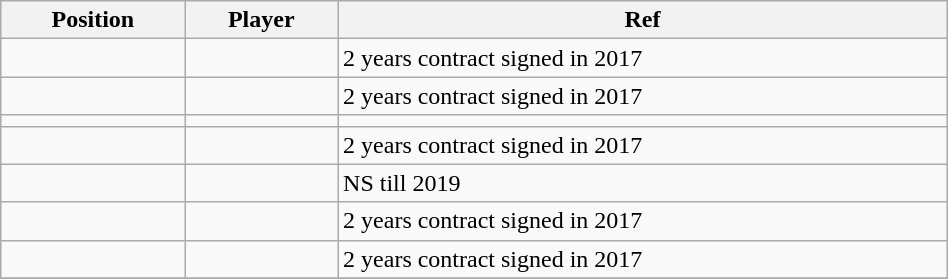<table class="wikitable sortable" style="width:50%; text-align:center; font-size:100%; text-align:left;">
<tr>
<th><strong>Position</strong></th>
<th><strong>Player</strong></th>
<th><strong>Ref</strong></th>
</tr>
<tr>
<td></td>
<td></td>
<td>2 years contract signed in 2017 </td>
</tr>
<tr>
<td></td>
<td></td>
<td>2 years contract signed in 2017 </td>
</tr>
<tr>
<td></td>
<td></td>
<td></td>
</tr>
<tr>
<td></td>
<td></td>
<td>2 years contract signed in 2017 </td>
</tr>
<tr>
<td></td>
<td></td>
<td>NS till 2019</td>
</tr>
<tr>
<td></td>
<td></td>
<td>2 years contract signed in 2017 </td>
</tr>
<tr>
<td></td>
<td></td>
<td>2 years contract signed in 2017 </td>
</tr>
<tr>
</tr>
</table>
